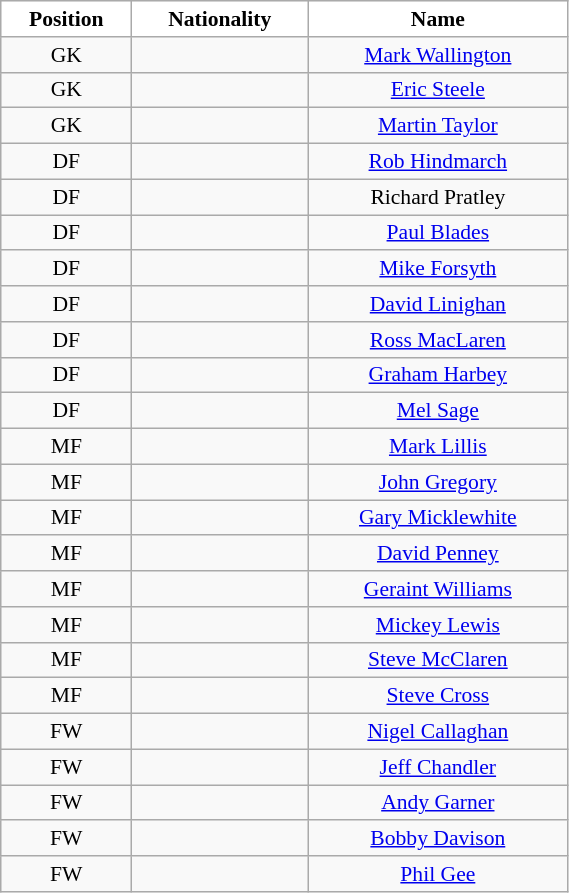<table class="wikitable"  style="text-align:center; font-size:90%; width:30%;">
<tr>
<th style="background:#fff; color:#000; text-align:center;">Position</th>
<th style="background:#fff; color:#000; text-align:center;">Nationality</th>
<th style="background:#fff; color:#000; text-align:center;">Name</th>
</tr>
<tr>
<td>GK</td>
<td></td>
<td><a href='#'>Mark Wallington</a></td>
</tr>
<tr>
<td>GK</td>
<td></td>
<td><a href='#'>Eric Steele</a></td>
</tr>
<tr>
<td>GK</td>
<td></td>
<td><a href='#'>Martin Taylor</a></td>
</tr>
<tr>
<td>DF</td>
<td></td>
<td><a href='#'>Rob Hindmarch</a></td>
</tr>
<tr>
<td>DF</td>
<td></td>
<td>Richard Pratley</td>
</tr>
<tr>
<td>DF</td>
<td></td>
<td><a href='#'>Paul Blades</a></td>
</tr>
<tr>
<td>DF</td>
<td></td>
<td><a href='#'>Mike Forsyth</a></td>
</tr>
<tr>
<td>DF</td>
<td></td>
<td><a href='#'>David Linighan</a></td>
</tr>
<tr>
<td>DF</td>
<td></td>
<td><a href='#'>Ross MacLaren</a></td>
</tr>
<tr>
<td>DF</td>
<td></td>
<td><a href='#'>Graham Harbey</a></td>
</tr>
<tr>
<td>DF</td>
<td></td>
<td><a href='#'>Mel Sage</a></td>
</tr>
<tr>
<td>MF</td>
<td></td>
<td><a href='#'>Mark Lillis</a></td>
</tr>
<tr>
<td>MF</td>
<td></td>
<td><a href='#'>John Gregory</a></td>
</tr>
<tr>
<td>MF</td>
<td></td>
<td><a href='#'>Gary Micklewhite</a></td>
</tr>
<tr>
<td>MF</td>
<td></td>
<td><a href='#'>David Penney</a></td>
</tr>
<tr>
<td>MF</td>
<td></td>
<td><a href='#'>Geraint Williams</a></td>
</tr>
<tr>
<td>MF</td>
<td></td>
<td><a href='#'>Mickey Lewis</a></td>
</tr>
<tr>
<td>MF</td>
<td></td>
<td><a href='#'>Steve McClaren</a></td>
</tr>
<tr>
<td>MF</td>
<td></td>
<td><a href='#'>Steve Cross</a></td>
</tr>
<tr>
<td>FW</td>
<td></td>
<td><a href='#'>Nigel Callaghan</a></td>
</tr>
<tr>
<td>FW</td>
<td></td>
<td><a href='#'>Jeff Chandler</a></td>
</tr>
<tr>
<td>FW</td>
<td></td>
<td><a href='#'>Andy Garner</a></td>
</tr>
<tr>
<td>FW</td>
<td></td>
<td><a href='#'>Bobby Davison</a></td>
</tr>
<tr>
<td>FW</td>
<td></td>
<td><a href='#'>Phil Gee</a></td>
</tr>
</table>
